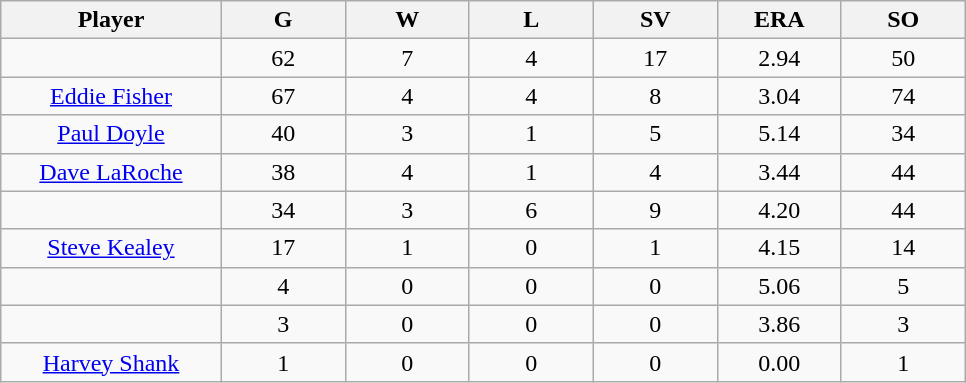<table class="wikitable sortable">
<tr>
<th bgcolor="#DDDDFF" width="16%">Player</th>
<th bgcolor="#DDDDFF" width="9%">G</th>
<th bgcolor="#DDDDFF" width="9%">W</th>
<th bgcolor="#DDDDFF" width="9%">L</th>
<th bgcolor="#DDDDFF" width="9%">SV</th>
<th bgcolor="#DDDDFF" width="9%">ERA</th>
<th bgcolor="#DDDDFF" width="9%">SO</th>
</tr>
<tr align="center">
<td></td>
<td>62</td>
<td>7</td>
<td>4</td>
<td>17</td>
<td>2.94</td>
<td>50</td>
</tr>
<tr align=center>
<td><a href='#'>Eddie Fisher</a></td>
<td>67</td>
<td>4</td>
<td>4</td>
<td>8</td>
<td>3.04</td>
<td>74</td>
</tr>
<tr align="center">
<td><a href='#'>Paul Doyle</a></td>
<td>40</td>
<td>3</td>
<td>1</td>
<td>5</td>
<td>5.14</td>
<td>34</td>
</tr>
<tr align="center">
<td><a href='#'>Dave LaRoche</a></td>
<td>38</td>
<td>4</td>
<td>1</td>
<td>4</td>
<td>3.44</td>
<td>44</td>
</tr>
<tr align="center">
<td></td>
<td>34</td>
<td>3</td>
<td>6</td>
<td>9</td>
<td>4.20</td>
<td>44</td>
</tr>
<tr align="center">
<td><a href='#'>Steve Kealey</a></td>
<td>17</td>
<td>1</td>
<td>0</td>
<td>1</td>
<td>4.15</td>
<td>14</td>
</tr>
<tr align="center">
<td></td>
<td>4</td>
<td>0</td>
<td>0</td>
<td>0</td>
<td>5.06</td>
<td>5</td>
</tr>
<tr align="center">
<td></td>
<td>3</td>
<td>0</td>
<td>0</td>
<td>0</td>
<td>3.86</td>
<td>3</td>
</tr>
<tr align="center">
<td><a href='#'>Harvey Shank</a></td>
<td>1</td>
<td>0</td>
<td>0</td>
<td>0</td>
<td>0.00</td>
<td>1</td>
</tr>
</table>
